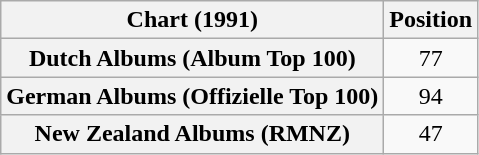<table class="wikitable sortable plainrowheaders" style="text-align:center">
<tr>
<th scope="col">Chart (1991)</th>
<th scope="col">Position</th>
</tr>
<tr>
<th scope="row">Dutch Albums (Album Top 100)</th>
<td>77</td>
</tr>
<tr>
<th scope="row">German Albums (Offizielle Top 100)</th>
<td>94</td>
</tr>
<tr>
<th scope="row">New Zealand Albums (RMNZ)</th>
<td>47</td>
</tr>
</table>
